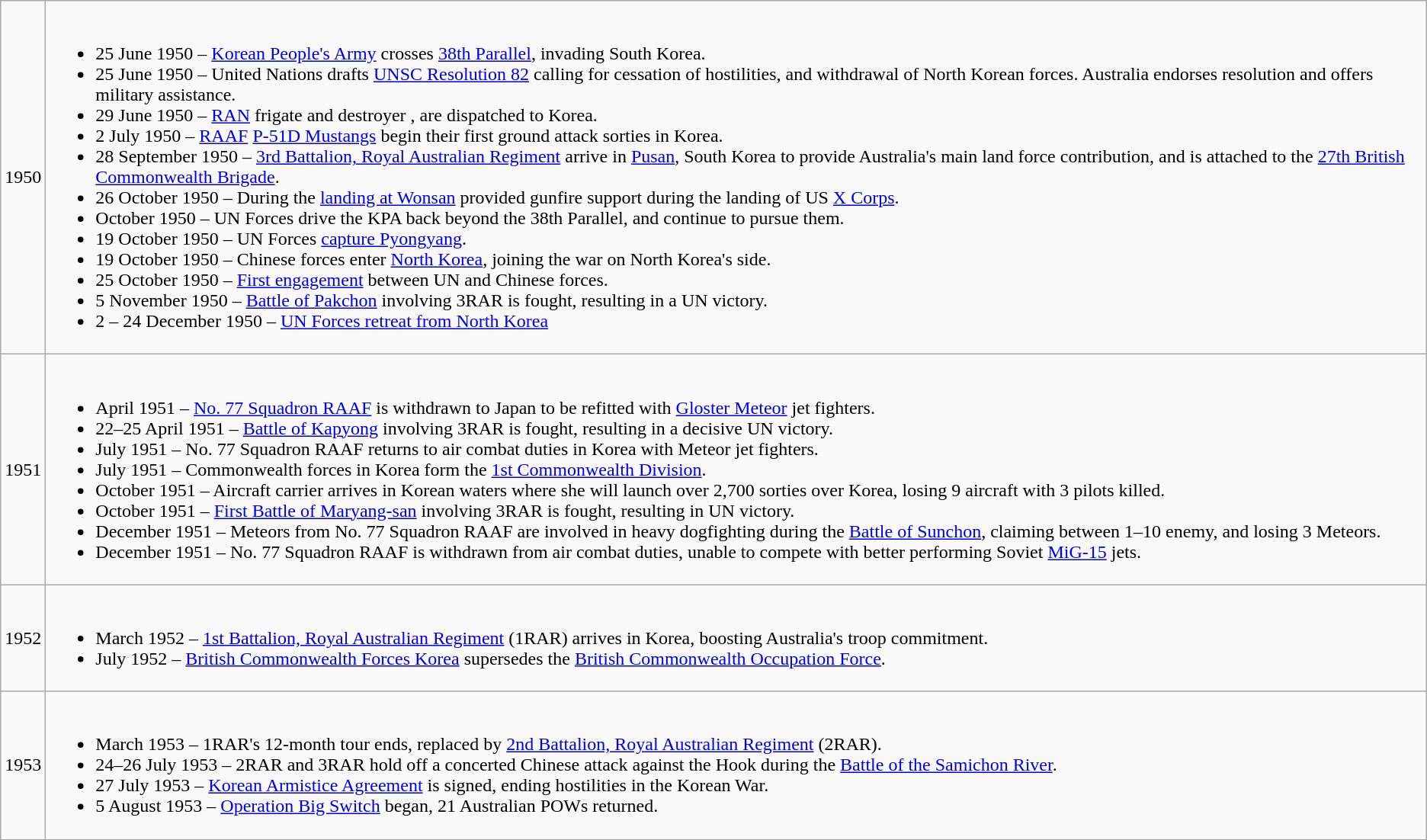<table class="wikitable">
<tr>
<td>1950</td>
<td><br><ul><li>25 June 1950 – <a href='#'>Korean People's Army</a> crosses <a href='#'>38th Parallel</a>, invading South Korea.</li><li>25 June 1950 – United Nations drafts <a href='#'>UNSC Resolution 82</a> calling for cessation of hostilities, and withdrawal of North Korean forces. Australia endorses resolution and offers military assistance.</li><li>29 June 1950 – <a href='#'>RAN</a> frigate  and destroyer , are dispatched to Korea.</li><li>2 July 1950 – <a href='#'>RAAF</a> <a href='#'>P-51D Mustangs</a> begin their first ground attack sorties in Korea.</li><li>28 September 1950 – <a href='#'>3rd Battalion, Royal Australian Regiment</a> arrive in <a href='#'>Pusan</a>, South Korea to provide Australia's main land force contribution, and is attached to the <a href='#'>27th British Commonwealth Brigade</a>.</li><li>26 October 1950 – During the <a href='#'>landing at Wonsan</a>   provided gunfire support during the landing of US <a href='#'>X Corps</a>.</li><li>October 1950 – UN Forces drive the KPA back beyond the 38th Parallel, and continue to pursue them.</li><li>19 October 1950 – UN Forces <a href='#'>capture Pyongyang</a>.</li><li>19 October 1950 – Chinese forces enter <a href='#'>North Korea</a>, joining the war on North Korea's side.</li><li>25 October 1950 – <a href='#'>First engagement</a> between UN and Chinese forces.</li><li>5 November 1950 – <a href='#'>Battle of Pakchon</a> involving 3RAR is fought, resulting in a UN victory.</li><li>2 – 24 December 1950 – <a href='#'>UN Forces retreat from North Korea</a></li></ul></td>
</tr>
<tr>
<td>1951</td>
<td><br><ul><li>April 1951 – <a href='#'>No. 77 Squadron RAAF</a> is withdrawn to Japan to be refitted with <a href='#'>Gloster Meteor</a> jet fighters.</li><li>22–25 April 1951 – <a href='#'>Battle of Kapyong</a> involving 3RAR is fought, resulting in a decisive UN victory.</li><li>July 1951 – No. 77 Squadron RAAF returns to air combat duties in Korea with Meteor jet fighters.</li><li>July 1951 – Commonwealth forces in Korea form the <a href='#'>1st Commonwealth Division</a>.</li><li>October 1951 – Aircraft carrier  arrives in Korean waters where she will launch over 2,700 sorties over Korea, losing 9 aircraft with 3 pilots killed.</li><li>October 1951 – <a href='#'>First Battle of Maryang-san</a> involving 3RAR is fought, resulting in UN victory.</li><li>December 1951 – Meteors from No. 77 Squadron RAAF are involved in heavy dogfighting during the <a href='#'>Battle of Sunchon</a>, claiming between 1–10 enemy, and losing 3 Meteors.</li><li>December 1951 – No. 77 Squadron RAAF is withdrawn from air combat duties, unable to compete with better performing Soviet <a href='#'>MiG-15</a> jets.</li></ul></td>
</tr>
<tr>
<td>1952</td>
<td><br><ul><li>March 1952 – <a href='#'>1st Battalion, Royal Australian Regiment</a> (1RAR) arrives in Korea, boosting Australia's troop commitment.</li><li>July 1952 – <a href='#'>British Commonwealth Forces Korea</a> supersedes the <a href='#'>British Commonwealth Occupation Force</a>.</li></ul></td>
</tr>
<tr>
<td>1953</td>
<td><br><ul><li>March 1953 – 1RAR's 12-month tour ends, replaced by <a href='#'>2nd Battalion, Royal Australian Regiment</a> (2RAR).</li><li>24–26 July 1953 – 2RAR and 3RAR hold off a concerted Chinese attack against the Hook during the <a href='#'>Battle of the Samichon River</a>.</li><li>27 July 1953 – <a href='#'>Korean Armistice Agreement</a> is signed, ending hostilities in the Korean War.</li><li>5 August 1953 – <a href='#'>Operation Big Switch</a> began, 21 Australian POWs returned.</li></ul></td>
</tr>
<tr>
</tr>
</table>
